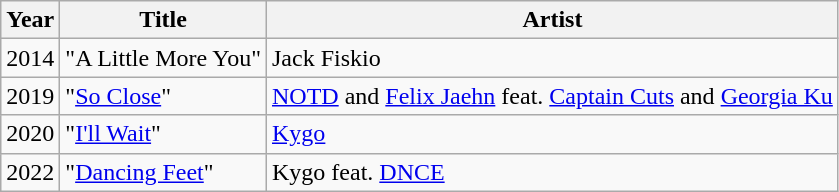<table class="wikitable">
<tr>
<th>Year</th>
<th>Title</th>
<th>Artist</th>
</tr>
<tr>
<td>2014</td>
<td>"A Little More You"</td>
<td>Jack Fiskio</td>
</tr>
<tr>
<td>2019</td>
<td>"<a href='#'>So Close</a>"</td>
<td><a href='#'>NOTD</a> and <a href='#'>Felix Jaehn</a> feat. <a href='#'>Captain Cuts</a> and <a href='#'>Georgia Ku</a></td>
</tr>
<tr>
<td>2020</td>
<td>"<a href='#'>I'll Wait</a>"</td>
<td><a href='#'>Kygo</a></td>
</tr>
<tr>
<td>2022</td>
<td>"<a href='#'>Dancing Feet</a>"</td>
<td>Kygo feat. <a href='#'>DNCE</a></td>
</tr>
</table>
